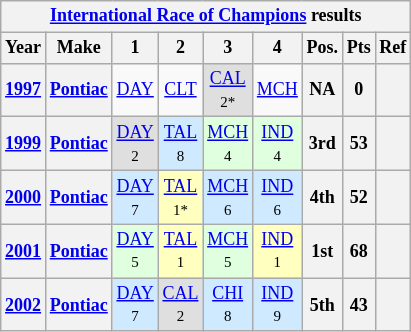<table class="wikitable" style="text-align:center; font-size:75%">
<tr>
<th colspan=9><a href='#'>International Race of Champions</a> results</th>
</tr>
<tr>
<th>Year</th>
<th>Make</th>
<th>1</th>
<th>2</th>
<th>3</th>
<th>4</th>
<th>Pos.</th>
<th>Pts</th>
<th>Ref</th>
</tr>
<tr>
<th><a href='#'>1997</a></th>
<th><a href='#'>Pontiac</a></th>
<td><a href='#'>DAY</a></td>
<td><a href='#'>CLT</a></td>
<td style="background:#DFDFDF;"><a href='#'>CAL</a><br><small>2*</small></td>
<td><a href='#'>MCH</a></td>
<th>NA</th>
<th>0</th>
<th></th>
</tr>
<tr>
<th><a href='#'>1999</a></th>
<th><a href='#'>Pontiac</a></th>
<td style="background:#DFDFDF;"><a href='#'>DAY</a><br><small>2</small></td>
<td style="background:#CFEAFF;"><a href='#'>TAL</a><br><small>8</small></td>
<td style="background:#DFFFDF;"><a href='#'>MCH</a><br><small>4</small></td>
<td style="background:#DFFFDF;"><a href='#'>IND</a><br><small>4</small></td>
<th>3rd</th>
<th>53</th>
<th></th>
</tr>
<tr>
<th><a href='#'>2000</a></th>
<th><a href='#'>Pontiac</a></th>
<td style="background:#CFEAFF;"><a href='#'>DAY</a><br><small>7</small></td>
<td style="background:#FFFFBF;"><a href='#'>TAL</a><br><small>1*</small></td>
<td style="background:#CFEAFF;"><a href='#'>MCH</a><br><small>6</small></td>
<td style="background:#CFEAFF;"><a href='#'>IND</a><br><small>6</small></td>
<th>4th</th>
<th>52</th>
<th></th>
</tr>
<tr>
<th><a href='#'>2001</a></th>
<th><a href='#'>Pontiac</a></th>
<td style="background:#DFFFDF;"><a href='#'>DAY</a><br><small>5</small></td>
<td style="background:#FFFFBF;"><a href='#'>TAL</a><br><small>1</small></td>
<td style="background:#DFFFDF;"><a href='#'>MCH</a><br><small>5</small></td>
<td style="background:#FFFFBF;"><a href='#'>IND</a><br><small>1</small></td>
<th>1st</th>
<th>68</th>
<th></th>
</tr>
<tr>
<th><a href='#'>2002</a></th>
<th><a href='#'>Pontiac</a></th>
<td style="background:#CFEAFF;"><a href='#'>DAY</a><br><small>7</small></td>
<td style="background:#DFDFDF;"><a href='#'>CAL</a><br><small>2</small></td>
<td style="background:#CFEAFF;"><a href='#'>CHI</a><br><small>8</small></td>
<td style="background:#CFEAFF;"><a href='#'>IND</a><br><small>9</small></td>
<th>5th</th>
<th>43</th>
<th></th>
</tr>
</table>
